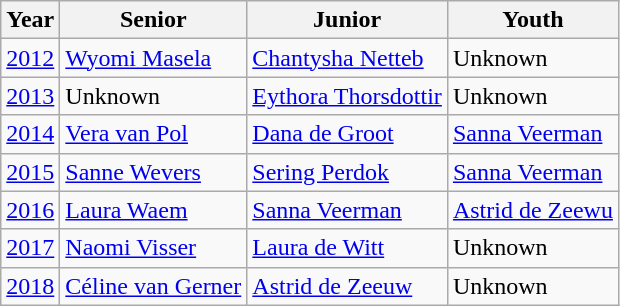<table class="wikitable">
<tr>
<th>Year</th>
<th>Senior</th>
<th>Junior</th>
<th>Youth</th>
</tr>
<tr>
<td><a href='#'>2012</a></td>
<td><a href='#'>Wyomi Masela</a></td>
<td><a href='#'>Chantysha Netteb</a></td>
<td>Unknown</td>
</tr>
<tr>
<td><a href='#'>2013</a></td>
<td>Unknown</td>
<td><a href='#'>Eythora Thorsdottir</a></td>
<td>Unknown</td>
</tr>
<tr>
<td><a href='#'>2014</a></td>
<td><a href='#'>Vera van Pol</a></td>
<td><a href='#'>Dana de Groot</a></td>
<td><a href='#'>Sanna Veerman</a></td>
</tr>
<tr>
<td><a href='#'>2015</a></td>
<td><a href='#'>Sanne Wevers</a></td>
<td><a href='#'>Sering Perdok</a></td>
<td><a href='#'>Sanna Veerman</a></td>
</tr>
<tr>
<td><a href='#'>2016</a></td>
<td><a href='#'>Laura Waem</a></td>
<td><a href='#'>Sanna Veerman</a></td>
<td><a href='#'>Astrid de Zeewu</a></td>
</tr>
<tr>
<td><a href='#'>2017</a></td>
<td><a href='#'>Naomi Visser</a></td>
<td><a href='#'>Laura de Witt</a></td>
<td>Unknown</td>
</tr>
<tr>
<td><a href='#'>2018</a></td>
<td><a href='#'>Céline van Gerner</a></td>
<td><a href='#'>Astrid de Zeeuw</a></td>
<td>Unknown</td>
</tr>
</table>
